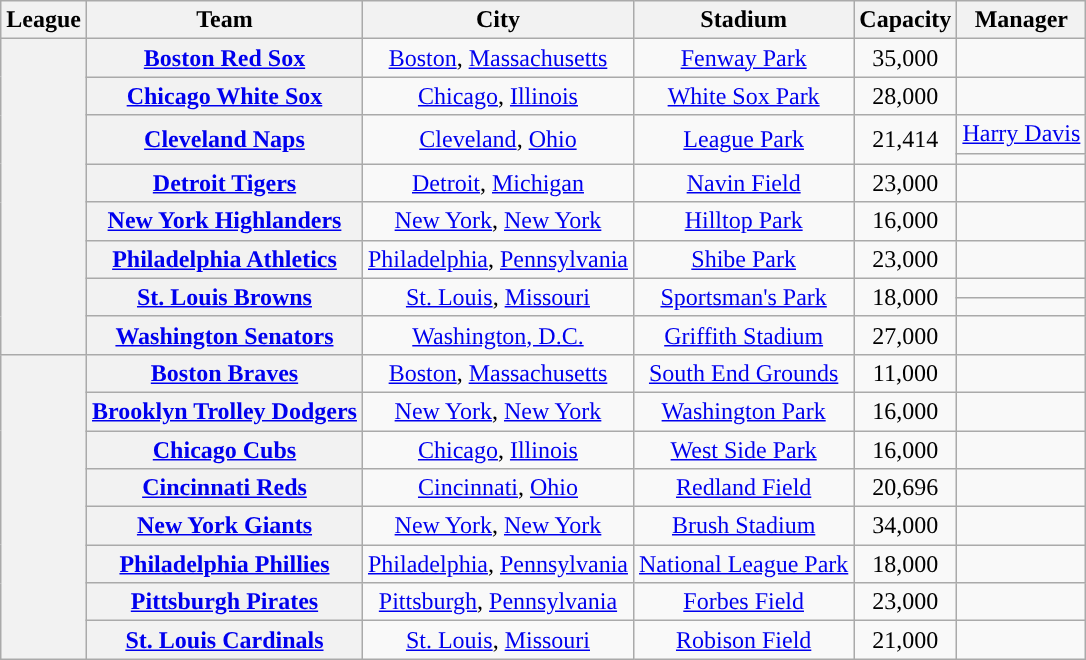<table class="wikitable sortable plainrowheaders" style="text-align:center;">
<tr>
<th scope="col">League</th>
<th scope="col">Team</th>
<th scope="col">City</th>
<th scope="col">Stadium</th>
<th scope="col">Capacity</th>
<th scope="col">Manager</th>
</tr>
<tr>
<th rowspan="10"></th>
<th scope="row"><a href='#'>Boston Red Sox</a></th>
<td><a href='#'>Boston</a>, <a href='#'>Massachusetts</a></td>
<td><a href='#'>Fenway Park</a></td>
<td>35,000</td>
<td></td>
</tr>
<tr>
<th scope="row"><a href='#'>Chicago White Sox</a></th>
<td><a href='#'>Chicago</a>, <a href='#'>Illinois</a></td>
<td><a href='#'>White Sox Park</a></td>
<td>28,000</td>
<td></td>
</tr>
<tr>
<th rowspan="2" scope="row"><a href='#'>Cleveland Naps</a></th>
<td rowspan="2"><a href='#'>Cleveland</a>, <a href='#'>Ohio</a></td>
<td rowspan="2"><a href='#'>League Park</a></td>
<td rowspan="2">21,414</td>
<td><a href='#'>Harry Davis</a></td>
</tr>
<tr>
<td></td>
</tr>
<tr>
<th scope="row"><a href='#'>Detroit Tigers</a></th>
<td><a href='#'>Detroit</a>, <a href='#'>Michigan</a></td>
<td><a href='#'>Navin Field</a></td>
<td>23,000</td>
<td></td>
</tr>
<tr>
<th scope="row"><a href='#'>New York Highlanders</a></th>
<td><a href='#'>New York</a>, <a href='#'>New York</a></td>
<td><a href='#'>Hilltop Park</a></td>
<td>16,000</td>
<td></td>
</tr>
<tr>
<th scope="row"><a href='#'>Philadelphia Athletics</a></th>
<td><a href='#'>Philadelphia</a>, <a href='#'>Pennsylvania</a></td>
<td><a href='#'>Shibe Park</a></td>
<td>23,000</td>
<td></td>
</tr>
<tr>
<th rowspan="2" scope="row"><a href='#'>St. Louis Browns</a></th>
<td rowspan="2"><a href='#'>St. Louis</a>, <a href='#'>Missouri</a></td>
<td rowspan="2"><a href='#'>Sportsman's Park</a></td>
<td rowspan="2">18,000</td>
<td></td>
</tr>
<tr>
<td></td>
</tr>
<tr>
<th scope="row"><a href='#'>Washington Senators</a></th>
<td><a href='#'>Washington, D.C.</a></td>
<td><a href='#'>Griffith Stadium</a></td>
<td>27,000</td>
<td></td>
</tr>
<tr>
<th rowspan="8"></th>
<th scope="row"><a href='#'>Boston Braves</a></th>
<td><a href='#'>Boston</a>, <a href='#'>Massachusetts</a></td>
<td><a href='#'>South End Grounds</a></td>
<td>11,000</td>
<td></td>
</tr>
<tr>
<th scope="row"><a href='#'>Brooklyn Trolley Dodgers</a></th>
<td><a href='#'>New York</a>, <a href='#'>New York</a></td>
<td><a href='#'>Washington Park</a></td>
<td>16,000</td>
<td></td>
</tr>
<tr>
<th scope="row"><a href='#'>Chicago Cubs</a></th>
<td><a href='#'>Chicago</a>, <a href='#'>Illinois</a></td>
<td><a href='#'>West Side Park</a></td>
<td>16,000</td>
<td></td>
</tr>
<tr>
<th scope="row"><a href='#'>Cincinnati Reds</a></th>
<td><a href='#'>Cincinnati</a>, <a href='#'>Ohio</a></td>
<td><a href='#'>Redland Field</a></td>
<td>20,696</td>
<td></td>
</tr>
<tr>
<th scope="row"><a href='#'>New York Giants</a></th>
<td><a href='#'>New York</a>, <a href='#'>New York</a></td>
<td><a href='#'>Brush Stadium</a></td>
<td>34,000</td>
<td></td>
</tr>
<tr>
<th scope="row"><a href='#'>Philadelphia Phillies</a></th>
<td><a href='#'>Philadelphia</a>, <a href='#'>Pennsylvania</a></td>
<td><a href='#'>National League Park</a></td>
<td>18,000</td>
<td></td>
</tr>
<tr>
<th scope="row"><a href='#'>Pittsburgh Pirates</a></th>
<td><a href='#'>Pittsburgh</a>, <a href='#'>Pennsylvania</a></td>
<td><a href='#'>Forbes Field</a></td>
<td>23,000</td>
<td></td>
</tr>
<tr>
<th scope="row"><a href='#'>St. Louis Cardinals</a></th>
<td><a href='#'>St. Louis</a>, <a href='#'>Missouri</a></td>
<td><a href='#'>Robison Field</a></td>
<td>21,000</td>
<td></td>
</tr>
</table>
